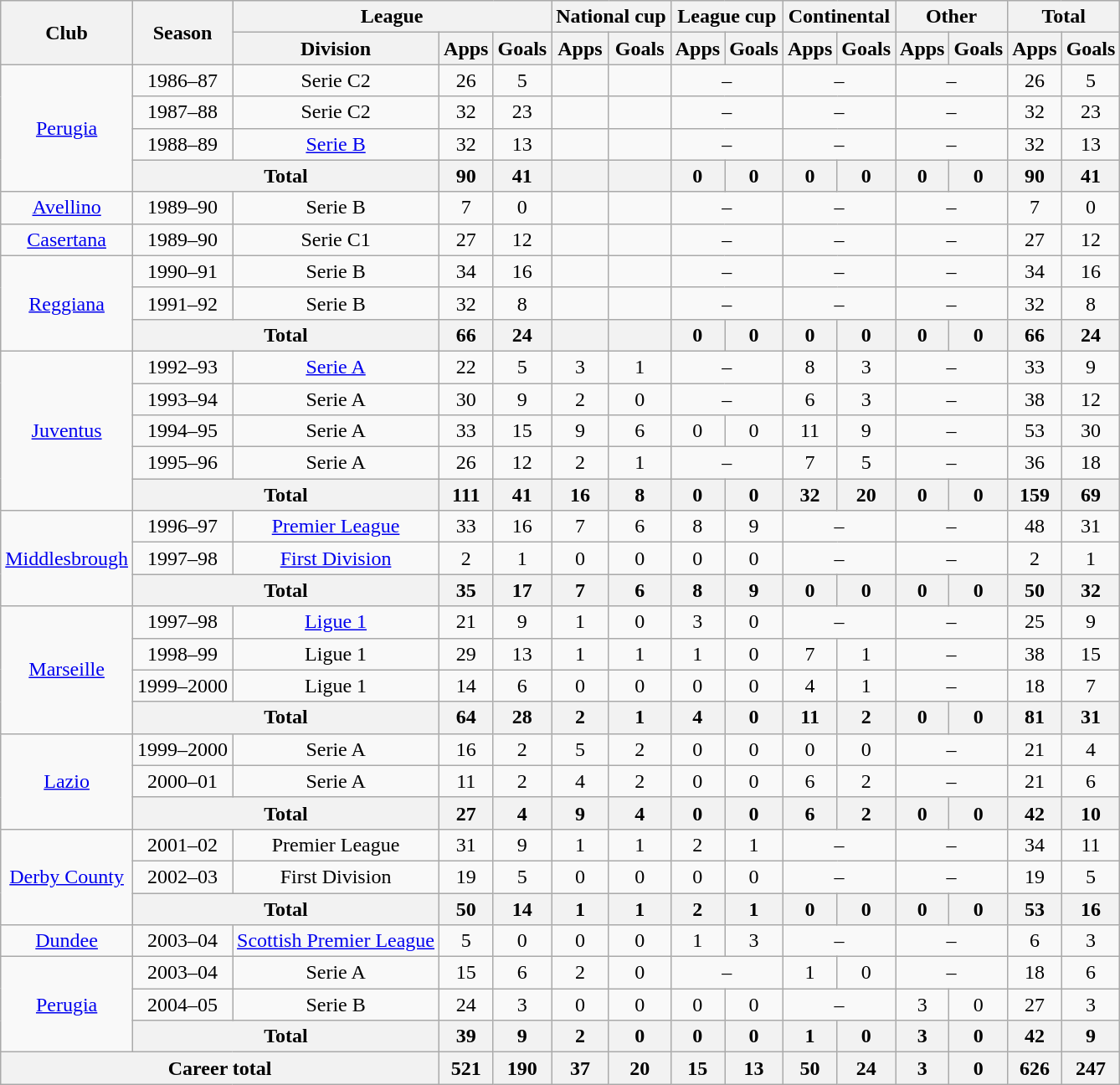<table class="wikitable" style="text-align:center">
<tr>
<th rowspan="2">Club</th>
<th rowspan="2">Season</th>
<th colspan="3">League</th>
<th colspan="2">National cup</th>
<th colspan="2">League cup</th>
<th colspan="2">Continental</th>
<th colspan="2">Other</th>
<th colspan="2">Total</th>
</tr>
<tr>
<th>Division</th>
<th>Apps</th>
<th>Goals</th>
<th>Apps</th>
<th>Goals</th>
<th>Apps</th>
<th>Goals</th>
<th>Apps</th>
<th>Goals</th>
<th>Apps</th>
<th>Goals</th>
<th>Apps</th>
<th>Goals</th>
</tr>
<tr>
<td rowspan="4"><a href='#'>Perugia</a></td>
<td>1986–87</td>
<td>Serie C2</td>
<td>26</td>
<td>5</td>
<td></td>
<td></td>
<td colspan="2">–</td>
<td colspan="2">–</td>
<td colspan="2">–</td>
<td>26</td>
<td>5</td>
</tr>
<tr>
<td>1987–88</td>
<td>Serie C2</td>
<td>32</td>
<td>23</td>
<td></td>
<td></td>
<td colspan="2">–</td>
<td colspan="2">–</td>
<td colspan="2">–</td>
<td>32</td>
<td>23</td>
</tr>
<tr>
<td>1988–89</td>
<td><a href='#'>Serie B</a></td>
<td>32</td>
<td>13</td>
<td></td>
<td></td>
<td colspan="2">–</td>
<td colspan="2">–</td>
<td colspan="2">–</td>
<td>32</td>
<td>13</td>
</tr>
<tr>
<th colspan="2">Total</th>
<th>90</th>
<th>41</th>
<th></th>
<th></th>
<th>0</th>
<th>0</th>
<th>0</th>
<th>0</th>
<th>0</th>
<th>0</th>
<th>90</th>
<th>41</th>
</tr>
<tr>
<td><a href='#'>Avellino</a></td>
<td>1989–90</td>
<td>Serie B</td>
<td>7</td>
<td>0</td>
<td></td>
<td></td>
<td colspan="2">–</td>
<td colspan="2">–</td>
<td colspan="2">–</td>
<td>7</td>
<td>0</td>
</tr>
<tr>
<td><a href='#'>Casertana</a></td>
<td>1989–90</td>
<td>Serie C1</td>
<td>27</td>
<td>12</td>
<td></td>
<td></td>
<td colspan="2">–</td>
<td colspan="2">–</td>
<td colspan="2">–</td>
<td>27</td>
<td>12</td>
</tr>
<tr>
<td rowspan="3"><a href='#'>Reggiana</a></td>
<td>1990–91</td>
<td>Serie B</td>
<td>34</td>
<td>16</td>
<td></td>
<td></td>
<td colspan="2">–</td>
<td colspan="2">–</td>
<td colspan="2">–</td>
<td>34</td>
<td>16</td>
</tr>
<tr>
<td>1991–92</td>
<td>Serie B</td>
<td>32</td>
<td>8</td>
<td></td>
<td></td>
<td colspan="2">–</td>
<td colspan="2">–</td>
<td colspan="2">–</td>
<td>32</td>
<td>8</td>
</tr>
<tr>
<th colspan="2">Total</th>
<th>66</th>
<th>24</th>
<th></th>
<th></th>
<th>0</th>
<th>0</th>
<th>0</th>
<th>0</th>
<th>0</th>
<th>0</th>
<th>66</th>
<th>24</th>
</tr>
<tr>
<td rowspan="5"><a href='#'>Juventus</a></td>
<td>1992–93</td>
<td><a href='#'>Serie A</a></td>
<td>22</td>
<td>5</td>
<td>3</td>
<td>1</td>
<td colspan="2">–</td>
<td>8</td>
<td>3</td>
<td colspan="2">–</td>
<td>33</td>
<td>9</td>
</tr>
<tr>
<td>1993–94</td>
<td>Serie A</td>
<td>30</td>
<td>9</td>
<td>2</td>
<td>0</td>
<td colspan="2">–</td>
<td>6</td>
<td>3</td>
<td colspan="2">–</td>
<td>38</td>
<td>12</td>
</tr>
<tr>
<td>1994–95</td>
<td>Serie A</td>
<td>33</td>
<td>15</td>
<td>9</td>
<td>6</td>
<td>0</td>
<td>0</td>
<td>11</td>
<td>9</td>
<td colspan="2">–</td>
<td>53</td>
<td>30</td>
</tr>
<tr>
<td>1995–96</td>
<td>Serie A</td>
<td>26</td>
<td>12</td>
<td>2</td>
<td>1</td>
<td colspan="2">–</td>
<td>7</td>
<td>5</td>
<td colspan="2">–</td>
<td>36</td>
<td>18</td>
</tr>
<tr>
<th colspan="2">Total</th>
<th>111</th>
<th>41</th>
<th>16</th>
<th>8</th>
<th>0</th>
<th>0</th>
<th>32</th>
<th>20</th>
<th>0</th>
<th>0</th>
<th>159</th>
<th>69</th>
</tr>
<tr>
<td rowspan="3"><a href='#'>Middlesbrough</a></td>
<td>1996–97</td>
<td><a href='#'>Premier League</a></td>
<td>33</td>
<td>16</td>
<td>7</td>
<td>6</td>
<td>8</td>
<td>9</td>
<td colspan="2">–</td>
<td colspan="2">–</td>
<td>48</td>
<td>31</td>
</tr>
<tr>
<td>1997–98</td>
<td><a href='#'>First Division</a></td>
<td>2</td>
<td>1</td>
<td>0</td>
<td>0</td>
<td>0</td>
<td>0</td>
<td colspan="2">–</td>
<td colspan="2">–</td>
<td>2</td>
<td>1</td>
</tr>
<tr>
<th colspan="2">Total</th>
<th>35</th>
<th>17</th>
<th>7</th>
<th>6</th>
<th>8</th>
<th>9</th>
<th>0</th>
<th>0</th>
<th>0</th>
<th>0</th>
<th>50</th>
<th>32</th>
</tr>
<tr>
<td rowspan="4"><a href='#'>Marseille</a></td>
<td>1997–98</td>
<td><a href='#'>Ligue 1</a></td>
<td>21</td>
<td>9</td>
<td>1</td>
<td>0</td>
<td>3</td>
<td>0</td>
<td colspan="2">–</td>
<td colspan="2">–</td>
<td>25</td>
<td>9</td>
</tr>
<tr>
<td>1998–99</td>
<td>Ligue 1</td>
<td>29</td>
<td>13</td>
<td>1</td>
<td>1</td>
<td>1</td>
<td>0</td>
<td>7</td>
<td>1</td>
<td colspan="2">–</td>
<td>38</td>
<td>15</td>
</tr>
<tr>
<td>1999–2000</td>
<td>Ligue 1</td>
<td>14</td>
<td>6</td>
<td>0</td>
<td>0</td>
<td>0</td>
<td>0</td>
<td>4</td>
<td>1</td>
<td colspan="2">–</td>
<td>18</td>
<td>7</td>
</tr>
<tr>
<th colspan="2">Total</th>
<th>64</th>
<th>28</th>
<th>2</th>
<th>1</th>
<th>4</th>
<th>0</th>
<th>11</th>
<th>2</th>
<th>0</th>
<th>0</th>
<th>81</th>
<th>31</th>
</tr>
<tr>
<td rowspan="3"><a href='#'>Lazio</a></td>
<td>1999–2000</td>
<td>Serie A</td>
<td>16</td>
<td>2</td>
<td>5</td>
<td>2</td>
<td>0</td>
<td>0</td>
<td>0</td>
<td>0</td>
<td colspan="2">–</td>
<td>21</td>
<td>4</td>
</tr>
<tr>
<td>2000–01</td>
<td>Serie A</td>
<td>11</td>
<td>2</td>
<td>4</td>
<td>2</td>
<td>0</td>
<td>0</td>
<td>6</td>
<td>2</td>
<td colspan="2">–</td>
<td>21</td>
<td>6</td>
</tr>
<tr>
<th colspan="2">Total</th>
<th>27</th>
<th>4</th>
<th>9</th>
<th>4</th>
<th>0</th>
<th>0</th>
<th>6</th>
<th>2</th>
<th>0</th>
<th>0</th>
<th>42</th>
<th>10</th>
</tr>
<tr>
<td rowspan="3"><a href='#'>Derby County</a></td>
<td>2001–02</td>
<td>Premier League</td>
<td>31</td>
<td>9</td>
<td>1</td>
<td>1</td>
<td>2</td>
<td>1</td>
<td colspan="2">–</td>
<td colspan="2">–</td>
<td>34</td>
<td>11</td>
</tr>
<tr>
<td>2002–03</td>
<td>First Division</td>
<td>19</td>
<td>5</td>
<td>0</td>
<td>0</td>
<td>0</td>
<td>0</td>
<td colspan="2">–</td>
<td colspan="2">–</td>
<td>19</td>
<td>5</td>
</tr>
<tr>
<th colspan="2">Total</th>
<th>50</th>
<th>14</th>
<th>1</th>
<th>1</th>
<th>2</th>
<th>1</th>
<th>0</th>
<th>0</th>
<th>0</th>
<th>0</th>
<th>53</th>
<th>16</th>
</tr>
<tr>
<td><a href='#'>Dundee</a></td>
<td>2003–04</td>
<td><a href='#'>Scottish Premier League</a></td>
<td>5</td>
<td>0</td>
<td>0</td>
<td>0</td>
<td>1</td>
<td>3</td>
<td colspan="2">–</td>
<td colspan="2">–</td>
<td>6</td>
<td>3</td>
</tr>
<tr>
<td rowspan="3"><a href='#'>Perugia</a></td>
<td>2003–04</td>
<td>Serie A</td>
<td>15</td>
<td>6</td>
<td>2</td>
<td>0</td>
<td colspan="2">–</td>
<td>1</td>
<td>0</td>
<td colspan="2">–</td>
<td>18</td>
<td>6</td>
</tr>
<tr>
<td>2004–05</td>
<td>Serie B</td>
<td>24</td>
<td>3</td>
<td>0</td>
<td>0</td>
<td>0</td>
<td>0</td>
<td colspan="2">–</td>
<td>3</td>
<td>0</td>
<td>27</td>
<td>3</td>
</tr>
<tr>
<th colspan="2">Total</th>
<th>39</th>
<th>9</th>
<th>2</th>
<th>0</th>
<th>0</th>
<th>0</th>
<th>1</th>
<th>0</th>
<th>3</th>
<th>0</th>
<th>42</th>
<th>9</th>
</tr>
<tr>
<th colspan="3">Career total</th>
<th>521</th>
<th>190</th>
<th>37</th>
<th>20</th>
<th>15</th>
<th>13</th>
<th>50</th>
<th>24</th>
<th>3</th>
<th>0</th>
<th>626</th>
<th>247</th>
</tr>
</table>
